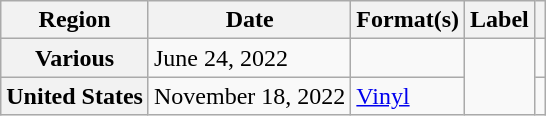<table class="wikitable plainrowheaders" border="1">
<tr>
<th>Region</th>
<th>Date</th>
<th>Format(s)</th>
<th>Label</th>
<th></th>
</tr>
<tr>
<th scope="row">Various</th>
<td>June 24, 2022</td>
<td></td>
<td rowspan="2"></td>
<td style="text-align:center;"></td>
</tr>
<tr>
<th scope="row">United States</th>
<td>November 18, 2022</td>
<td><a href='#'>Vinyl</a></td>
<td style="text-align:center;"></td>
</tr>
</table>
